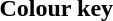<table class="toccolours">
<tr>
<th>Colour key<br></th>
</tr>
<tr>
<td><br>

</td>
</tr>
</table>
